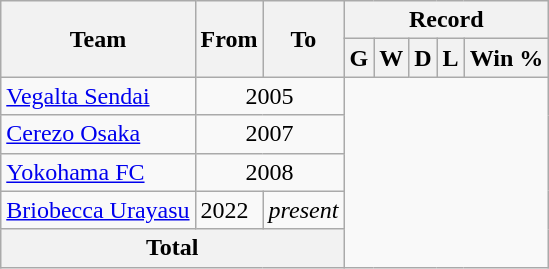<table class="wikitable" style="text-align: center">
<tr>
<th rowspan="2">Team</th>
<th rowspan="2">From</th>
<th rowspan="2">To</th>
<th colspan="5">Record</th>
</tr>
<tr>
<th>G</th>
<th>W</th>
<th>D</th>
<th>L</th>
<th>Win %</th>
</tr>
<tr>
<td align="left"><a href='#'>Vegalta Sendai</a></td>
<td colspan="2" align="center">2005<br></td>
</tr>
<tr>
<td align="left"><a href='#'>Cerezo Osaka</a></td>
<td colspan="2" align="center">2007<br></td>
</tr>
<tr>
<td align="left"><a href='#'>Yokohama FC</a></td>
<td colspan="2" align="center">2008<br></td>
</tr>
<tr>
<td align="left"><a href='#'>Briobecca Urayasu</a></td>
<td align="left">2022</td>
<td align="left"><em>present</em><br></td>
</tr>
<tr>
<th colspan="3">Total<br></th>
</tr>
</table>
